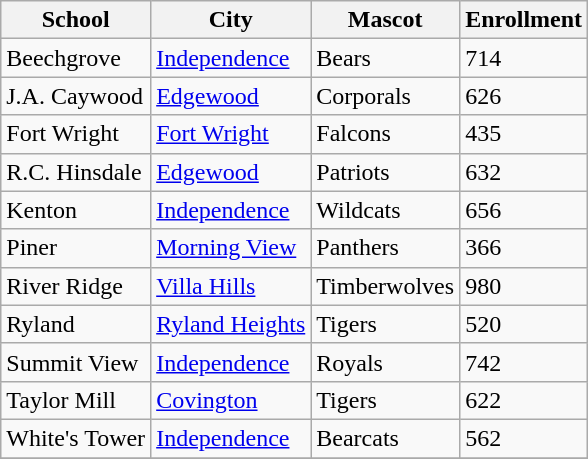<table class="wikitable sortable">
<tr>
<th>School</th>
<th>City</th>
<th>Mascot</th>
<th>Enrollment</th>
</tr>
<tr>
<td>Beechgrove</td>
<td><a href='#'>Independence</a></td>
<td>Bears</td>
<td>714</td>
</tr>
<tr>
<td>J.A. Caywood</td>
<td><a href='#'>Edgewood</a></td>
<td>Corporals</td>
<td>626</td>
</tr>
<tr>
<td>Fort Wright</td>
<td><a href='#'>Fort Wright</a></td>
<td>Falcons</td>
<td>435</td>
</tr>
<tr>
<td>R.C. Hinsdale</td>
<td><a href='#'>Edgewood</a></td>
<td>Patriots</td>
<td>632</td>
</tr>
<tr>
<td>Kenton</td>
<td><a href='#'>Independence</a></td>
<td>Wildcats</td>
<td>656</td>
</tr>
<tr>
<td>Piner</td>
<td><a href='#'>Morning View</a></td>
<td>Panthers</td>
<td>366</td>
</tr>
<tr>
<td>River Ridge</td>
<td><a href='#'>Villa Hills</a></td>
<td>Timberwolves</td>
<td>980</td>
</tr>
<tr>
<td>Ryland</td>
<td><a href='#'>Ryland Heights</a></td>
<td>Tigers</td>
<td>520</td>
</tr>
<tr>
<td>Summit View</td>
<td><a href='#'>Independence</a></td>
<td>Royals</td>
<td>742</td>
</tr>
<tr>
<td>Taylor Mill</td>
<td><a href='#'>Covington</a></td>
<td>Tigers</td>
<td>622</td>
</tr>
<tr>
<td>White's Tower</td>
<td><a href='#'>Independence</a></td>
<td>Bearcats</td>
<td>562</td>
</tr>
<tr>
</tr>
</table>
